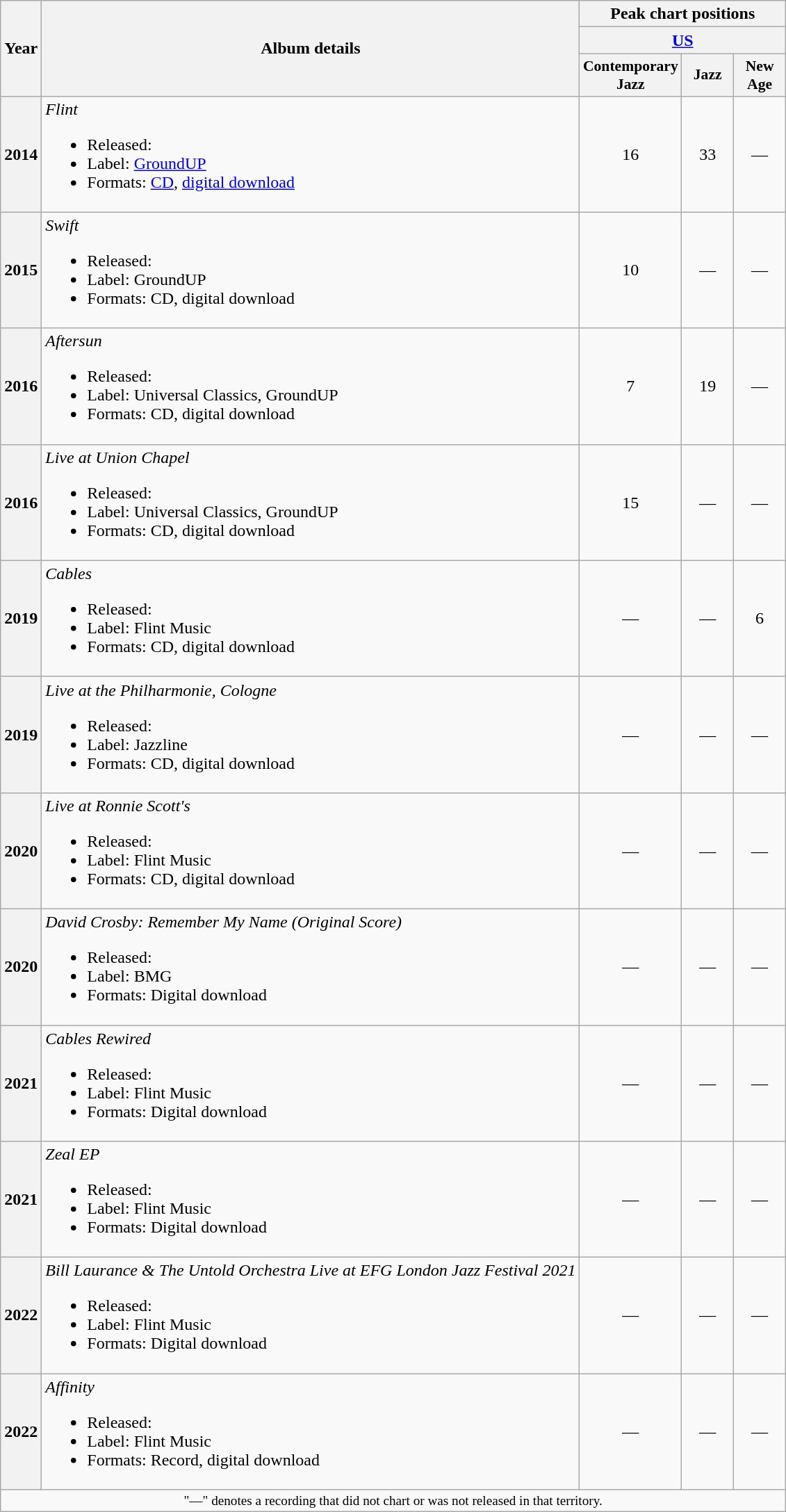<table class="wikitable plainrowheaders" style="text-align:center;">
<tr>
<th rowspan="3">Year</th>
<th rowspan="3">Album details</th>
<th colspan="3">Peak chart positions</th>
</tr>
<tr>
<th colspan="3"><a href='#'>US</a></th>
</tr>
<tr>
<th scope="col" style="width:3em;font-size:90%;">Contemporary Jazz</th>
<th scope="col" style="width:3em;font-size:90%;">Jazz</th>
<th scope="col" style="width:3em;font-size:90%;">New Age</th>
</tr>
<tr>
<th scope="row">2014</th>
<td align="left"><em>Flint</em><br><ul><li>Released: </li><li>Label: <a href='#'>GroundUP</a></li><li>Formats: <a href='#'>CD</a>, <a href='#'>digital download</a></li></ul></td>
<td>16</td>
<td>33</td>
<td>—</td>
</tr>
<tr>
<th scope="row">2015</th>
<td align="left"><em>Swift</em><br><ul><li>Released: </li><li>Label: GroundUP</li><li>Formats: CD, digital download</li></ul></td>
<td>10</td>
<td>—</td>
<td>—</td>
</tr>
<tr>
<th scope="row">2016</th>
<td align="left"><em>Aftersun</em><br><ul><li>Released: </li><li>Label: Universal Classics, GroundUP</li><li>Formats: CD, digital download</li></ul></td>
<td>7</td>
<td>19</td>
<td>—</td>
</tr>
<tr>
<th scope="row">2016</th>
<td align="left"><em>Live at Union Chapel</em><br><ul><li>Released: </li><li>Label: Universal Classics, GroundUP</li><li>Formats: CD, digital download</li></ul></td>
<td>15</td>
<td>—</td>
<td>—</td>
</tr>
<tr>
<th scope="row">2019</th>
<td align="left"><em>Cables</em><br><ul><li>Released: </li><li>Label: Flint Music</li><li>Formats: CD, digital download</li></ul></td>
<td>—</td>
<td>—</td>
<td>6</td>
</tr>
<tr>
<th scope="row">2019</th>
<td align="left"><em>Live at the Philharmonie, Cologne</em><br><ul><li>Released: </li><li>Label: Jazzline</li><li>Formats: CD, digital download</li></ul></td>
<td>—</td>
<td>—</td>
<td>—</td>
</tr>
<tr>
<th scope="row">2020</th>
<td align="left"><em>Live at Ronnie Scott's</em><br><ul><li>Released: </li><li>Label: Flint Music</li><li>Formats: CD, digital download</li></ul></td>
<td>—</td>
<td>—</td>
<td>—</td>
</tr>
<tr>
<th scope="row">2020</th>
<td align="left"><em>David Crosby: Remember My Name (Original Score)</em><br><ul><li>Released: </li><li>Label: BMG</li><li>Formats: Digital download</li></ul></td>
<td>—</td>
<td>—</td>
<td>—</td>
</tr>
<tr>
<th scope="row">2021</th>
<td align="left"><em>Cables Rewired</em><br><ul><li>Released: </li><li>Label: Flint Music</li><li>Formats: Digital download</li></ul></td>
<td>—</td>
<td>—</td>
<td>—</td>
</tr>
<tr>
<th scope="row">2021</th>
<td align="left"><em>Zeal EP</em><br><ul><li>Released: </li><li>Label: Flint Music</li><li>Formats: Digital download</li></ul></td>
<td>—</td>
<td>—</td>
<td>—</td>
</tr>
<tr>
<th scope="row">2022</th>
<td align="left"><em>Bill Laurance & The Untold Orchestra Live at EFG London Jazz Festival 2021</em><br><ul><li>Released: </li><li>Label: Flint Music</li><li>Formats: Digital download</li></ul></td>
<td>—</td>
<td>—</td>
<td>—</td>
</tr>
<tr>
<th scope="row">2022</th>
<td align="left"><em>Affinity</em><br><ul><li>Released: </li><li>Label: Flint Music</li><li>Formats: Record, digital download</li></ul></td>
<td>—</td>
<td>—</td>
<td>—</td>
</tr>
<tr>
<td colspan="8" style="font-size:80%">"—" denotes a recording that did not chart or was not released in that territory.</td>
</tr>
</table>
